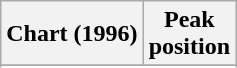<table class="wikitable sortable">
<tr>
<th align="center">Chart (1996)</th>
<th align="center">Peak<br>position</th>
</tr>
<tr>
</tr>
<tr>
</tr>
</table>
